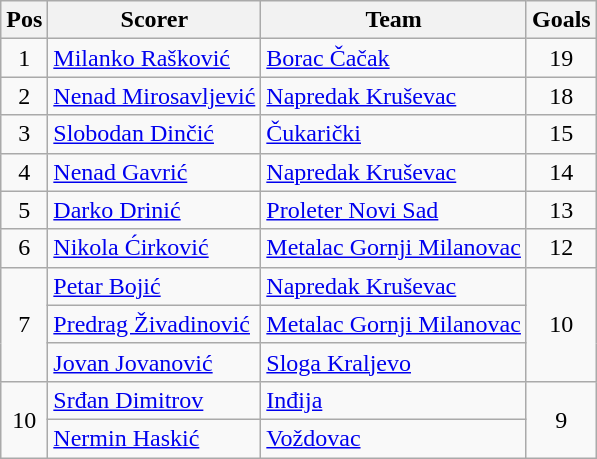<table class="wikitable">
<tr>
<th>Pos</th>
<th>Scorer</th>
<th>Team</th>
<th align=center>Goals</th>
</tr>
<tr>
<td style="text-align:center">1</td>
<td> <a href='#'>Milanko Rašković</a></td>
<td><a href='#'>Borac Čačak</a></td>
<td style="text-align:center">19</td>
</tr>
<tr>
<td style="text-align:center">2</td>
<td> <a href='#'>Nenad Mirosavljević</a></td>
<td><a href='#'>Napredak Kruševac</a></td>
<td style="text-align:center">18</td>
</tr>
<tr>
<td style="text-align:center">3</td>
<td> <a href='#'>Slobodan Dinčić</a></td>
<td><a href='#'>Čukarički</a></td>
<td style="text-align:center">15</td>
</tr>
<tr>
<td style="text-align:center">4</td>
<td> <a href='#'>Nenad Gavrić</a></td>
<td><a href='#'>Napredak Kruševac</a></td>
<td style="text-align:center">14</td>
</tr>
<tr>
<td style="text-align:center">5</td>
<td> <a href='#'>Darko Drinić</a></td>
<td><a href='#'>Proleter Novi Sad</a></td>
<td style="text-align:center">13</td>
</tr>
<tr>
<td style="text-align:center">6</td>
<td> <a href='#'>Nikola Ćirković</a></td>
<td><a href='#'>Metalac Gornji Milanovac</a></td>
<td style="text-align:center">12</td>
</tr>
<tr>
<td rowspan=3 style="text-align:center">7</td>
<td> <a href='#'>Petar Bojić</a></td>
<td><a href='#'>Napredak Kruševac</a></td>
<td rowspan=3 style="text-align:center">10</td>
</tr>
<tr>
<td> <a href='#'>Predrag Živadinović</a></td>
<td><a href='#'>Metalac Gornji Milanovac</a></td>
</tr>
<tr>
<td> <a href='#'>Jovan Jovanović</a></td>
<td><a href='#'>Sloga Kraljevo</a></td>
</tr>
<tr>
<td rowspan=2 style="text-align:center">10</td>
<td> <a href='#'>Srđan Dimitrov</a></td>
<td><a href='#'>Inđija</a></td>
<td rowspan=2 style="text-align:center">9</td>
</tr>
<tr>
<td> <a href='#'>Nermin Haskić</a></td>
<td><a href='#'>Voždovac</a></td>
</tr>
</table>
